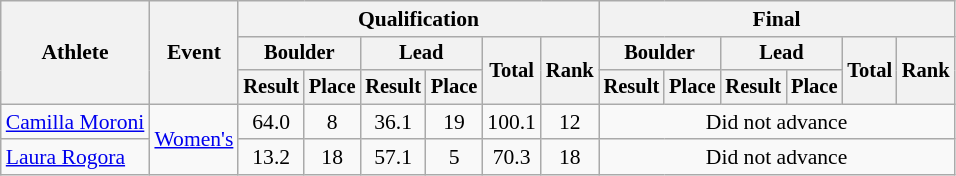<table class="wikitable" style="font-size:90%">
<tr>
<th rowspan="3">Athlete</th>
<th rowspan="3">Event</th>
<th colspan="6">Qualification</th>
<th colspan="6">Final</th>
</tr>
<tr style="font-size: 95%">
<th colspan="2">Boulder</th>
<th colspan="2">Lead</th>
<th rowspan="2">Total</th>
<th rowspan="2">Rank</th>
<th colspan="2">Boulder</th>
<th colspan="2">Lead</th>
<th rowspan="2">Total</th>
<th rowspan="2">Rank</th>
</tr>
<tr style="font-size: 95%">
<th>Result</th>
<th>Place</th>
<th>Result</th>
<th>Place</th>
<th>Result</th>
<th>Place</th>
<th>Result</th>
<th>Place</th>
</tr>
<tr align=center>
<td align=left><a href='#'>Camilla Moroni</a></td>
<td align=left rowspan=2><a href='#'>Women's</a></td>
<td>64.0</td>
<td>8</td>
<td>36.1</td>
<td>19</td>
<td>100.1</td>
<td>12</td>
<td colspan=6>Did not advance</td>
</tr>
<tr align=center>
<td align=left><a href='#'>Laura Rogora</a></td>
<td>13.2</td>
<td>18</td>
<td>57.1</td>
<td>5</td>
<td>70.3</td>
<td>18</td>
<td colspan=6>Did not advance</td>
</tr>
</table>
